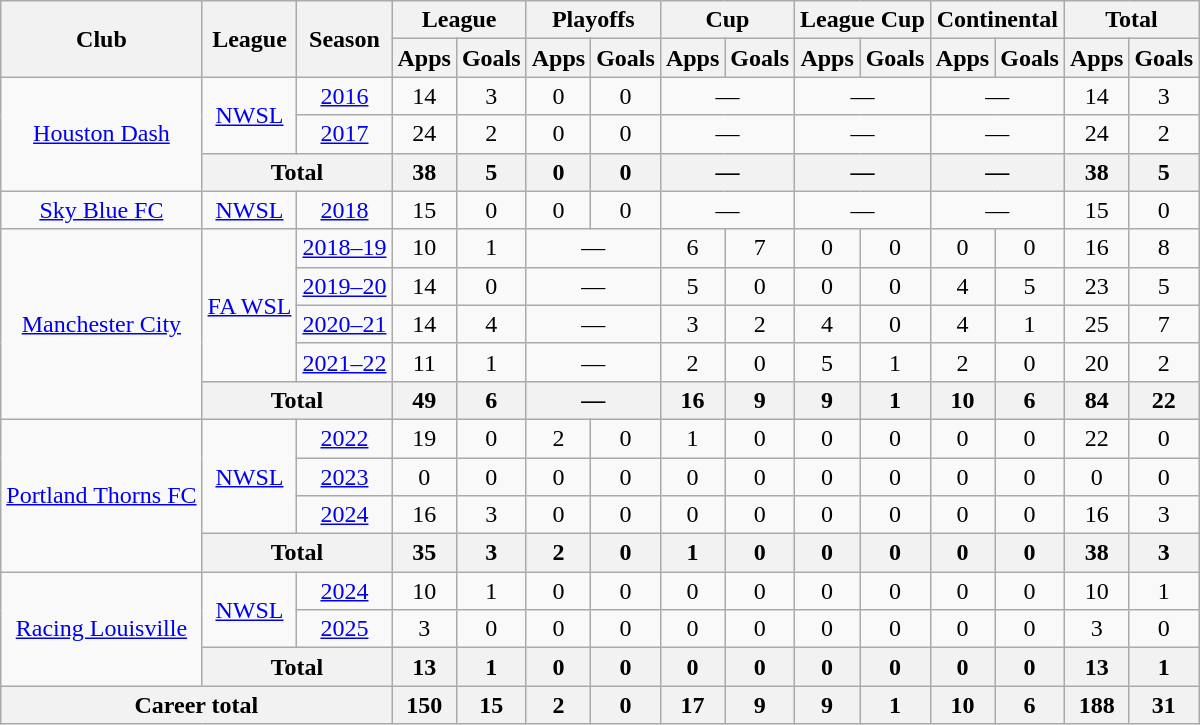<table class="wikitable" style="text-align: center;">
<tr>
<th rowspan="2">Club</th>
<th rowspan="2">League</th>
<th rowspan="2">Season</th>
<th colspan="2">League</th>
<th colspan="2">Playoffs</th>
<th colspan="2">Cup</th>
<th colspan="2">League Cup</th>
<th colspan="2">Continental</th>
<th colspan="2">Total</th>
</tr>
<tr>
<th>Apps</th>
<th>Goals</th>
<th>Apps</th>
<th>Goals</th>
<th>Apps</th>
<th>Goals</th>
<th>Apps</th>
<th>Goals</th>
<th>Apps</th>
<th>Goals</th>
<th>Apps</th>
<th>Goals</th>
</tr>
<tr>
<td rowspan="3"><a href='#'>Houston Dash</a></td>
<td rowspan="2"><a href='#'>NWSL</a></td>
<td><a href='#'>2016</a></td>
<td>14</td>
<td>3</td>
<td>0</td>
<td>0</td>
<td colspan="2">—</td>
<td colspan="2">—</td>
<td colspan="2">—</td>
<td>14</td>
<td>3</td>
</tr>
<tr>
<td><a href='#'>2017</a></td>
<td>24</td>
<td>2</td>
<td>0</td>
<td>0</td>
<td colspan="2">—</td>
<td colspan="2">—</td>
<td colspan="2">—</td>
<td>24</td>
<td>2</td>
</tr>
<tr>
<th colspan="2">Total</th>
<th>38</th>
<th>5</th>
<th>0</th>
<th>0</th>
<th colspan="2">—</th>
<th colspan="2">—</th>
<th colspan="2">—</th>
<th>38</th>
<th>5</th>
</tr>
<tr>
<td><a href='#'>Sky Blue FC</a></td>
<td><a href='#'>NWSL</a></td>
<td><a href='#'>2018</a></td>
<td>15</td>
<td>0</td>
<td>0</td>
<td>0</td>
<td colspan="2">—</td>
<td colspan="2">—</td>
<td colspan="2">—</td>
<td>15</td>
<td>0</td>
</tr>
<tr>
<td rowspan="5"><a href='#'>Manchester City</a></td>
<td rowspan="4"><a href='#'>FA WSL</a></td>
<td><a href='#'>2018–19</a></td>
<td>10</td>
<td>1</td>
<td colspan="2">—</td>
<td>6</td>
<td>7</td>
<td>0</td>
<td>0</td>
<td>0</td>
<td>0</td>
<td>16</td>
<td>8</td>
</tr>
<tr>
<td><a href='#'>2019–20</a></td>
<td>14</td>
<td>0</td>
<td colspan="2">—</td>
<td>5</td>
<td>0</td>
<td>0</td>
<td>0</td>
<td>4</td>
<td>5</td>
<td>23</td>
<td>5</td>
</tr>
<tr>
<td><a href='#'>2020–21</a></td>
<td>14</td>
<td>4</td>
<td colspan="2">—</td>
<td>3</td>
<td>2</td>
<td>4</td>
<td>0</td>
<td>4</td>
<td>1</td>
<td>25</td>
<td>7</td>
</tr>
<tr>
<td><a href='#'>2021–22</a></td>
<td>11</td>
<td>1</td>
<td colspan="2">—</td>
<td>2</td>
<td>0</td>
<td>5</td>
<td>1</td>
<td>2</td>
<td>0</td>
<td>20</td>
<td>2</td>
</tr>
<tr>
<th colspan="2">Total</th>
<th>49</th>
<th>6</th>
<th colspan="2">—</th>
<th>16</th>
<th>9</th>
<th>9</th>
<th>1</th>
<th>10</th>
<th>6</th>
<th>84</th>
<th>22</th>
</tr>
<tr>
<td rowspan="4"><a href='#'>Portland Thorns FC</a></td>
<td rowspan="3"><a href='#'>NWSL</a></td>
<td><a href='#'>2022</a></td>
<td>19</td>
<td>0</td>
<td>2</td>
<td>0</td>
<td>1</td>
<td>0</td>
<td>0</td>
<td>0</td>
<td>0</td>
<td>0</td>
<td>22</td>
<td>0</td>
</tr>
<tr>
<td><a href='#'>2023</a></td>
<td>0</td>
<td>0</td>
<td>0</td>
<td>0</td>
<td>0</td>
<td>0</td>
<td>0</td>
<td>0</td>
<td>0</td>
<td>0</td>
<td>0</td>
<td>0</td>
</tr>
<tr>
<td><a href='#'>2024</a></td>
<td>16</td>
<td>3</td>
<td>0</td>
<td>0</td>
<td>0</td>
<td>0</td>
<td>0</td>
<td>0</td>
<td>0</td>
<td>0</td>
<td>16</td>
<td>3</td>
</tr>
<tr>
<th colspan="2">Total</th>
<th>35</th>
<th>3</th>
<th>2</th>
<th>0</th>
<th>1</th>
<th>0</th>
<th>0</th>
<th>0</th>
<th>0</th>
<th>0</th>
<th>38</th>
<th>3</th>
</tr>
<tr>
<td rowspan="3"><a href='#'>Racing Louisville</a></td>
<td rowspan="2"><a href='#'>NWSL</a></td>
<td><a href='#'>2024</a></td>
<td>10</td>
<td>1</td>
<td>0</td>
<td>0</td>
<td>0</td>
<td>0</td>
<td>0</td>
<td>0</td>
<td>0</td>
<td>0</td>
<td>10</td>
<td>1</td>
</tr>
<tr>
<td><a href='#'>2025</a></td>
<td>3</td>
<td>0</td>
<td>0</td>
<td>0</td>
<td>0</td>
<td>0</td>
<td>0</td>
<td>0</td>
<td>0</td>
<td>0</td>
<td>3</td>
<td>0</td>
</tr>
<tr>
<th colspan="2">Total</th>
<th>13</th>
<th>1</th>
<th>0</th>
<th>0</th>
<th>0</th>
<th>0</th>
<th>0</th>
<th>0</th>
<th>0</th>
<th>0</th>
<th>13</th>
<th>1</th>
</tr>
<tr>
<th colspan="3">Career total</th>
<th>150</th>
<th>15</th>
<th>2</th>
<th>0</th>
<th>17</th>
<th>9</th>
<th>9</th>
<th>1</th>
<th>10</th>
<th>6</th>
<th>188</th>
<th>31</th>
</tr>
</table>
